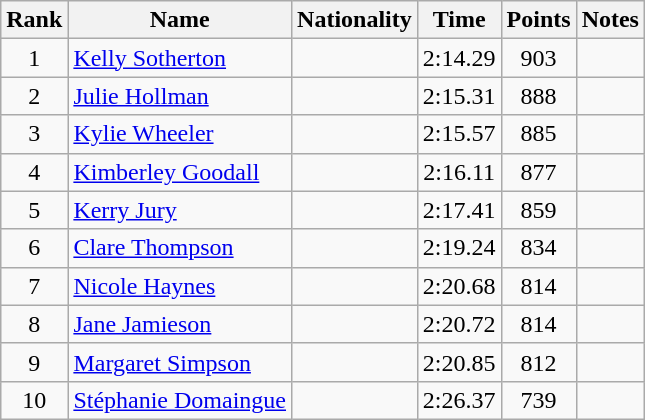<table class="wikitable sortable" style="text-align:center">
<tr>
<th>Rank</th>
<th>Name</th>
<th>Nationality</th>
<th>Time</th>
<th>Points</th>
<th>Notes</th>
</tr>
<tr>
<td>1</td>
<td align="left"><a href='#'>Kelly Sotherton</a></td>
<td align=left></td>
<td>2:14.29</td>
<td>903</td>
<td></td>
</tr>
<tr>
<td>2</td>
<td align="left"><a href='#'>Julie Hollman</a></td>
<td align=left></td>
<td>2:15.31</td>
<td>888</td>
<td></td>
</tr>
<tr>
<td>3</td>
<td align="left"><a href='#'>Kylie Wheeler</a></td>
<td align=left></td>
<td>2:15.57</td>
<td>885</td>
<td></td>
</tr>
<tr>
<td>4</td>
<td align="left"><a href='#'>Kimberley Goodall</a></td>
<td align=left></td>
<td>2:16.11</td>
<td>877</td>
<td></td>
</tr>
<tr>
<td>5</td>
<td align="left"><a href='#'>Kerry Jury</a></td>
<td align=left></td>
<td>2:17.41</td>
<td>859</td>
<td></td>
</tr>
<tr>
<td>6</td>
<td align="left"><a href='#'>Clare Thompson</a></td>
<td align=left></td>
<td>2:19.24</td>
<td>834</td>
<td></td>
</tr>
<tr>
<td>7</td>
<td align="left"><a href='#'>Nicole Haynes</a></td>
<td align=left></td>
<td>2:20.68</td>
<td>814</td>
<td></td>
</tr>
<tr>
<td>8</td>
<td align="left"><a href='#'>Jane Jamieson</a></td>
<td align=left></td>
<td>2:20.72</td>
<td>814</td>
<td></td>
</tr>
<tr>
<td>9</td>
<td align="left"><a href='#'>Margaret Simpson</a></td>
<td align=left></td>
<td>2:20.85</td>
<td>812</td>
<td></td>
</tr>
<tr>
<td>10</td>
<td align="left"><a href='#'>Stéphanie Domaingue</a></td>
<td align=left></td>
<td>2:26.37</td>
<td>739</td>
<td></td>
</tr>
</table>
